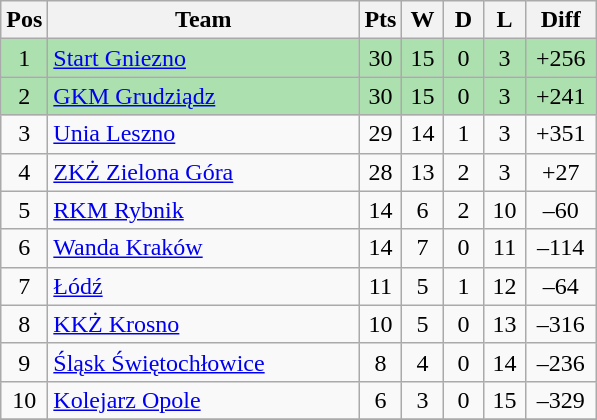<table class="wikitable" style="font-size: 100%">
<tr>
<th width=20>Pos</th>
<th width=200>Team</th>
<th width=20>Pts</th>
<th width=20>W</th>
<th width=20>D</th>
<th width=20>L</th>
<th width=40>Diff</th>
</tr>
<tr align=center style="background:#ACE1AF;">
<td>1</td>
<td align=left><a href='#'>Start Gniezno</a></td>
<td>30</td>
<td>15</td>
<td>0</td>
<td>3</td>
<td>+256</td>
</tr>
<tr align=center style="background:#ACE1AF;">
<td>2</td>
<td align=left><a href='#'>GKM Grudziądz</a></td>
<td>30</td>
<td>15</td>
<td>0</td>
<td>3</td>
<td>+241</td>
</tr>
<tr align=center>
<td>3</td>
<td align=left><a href='#'>Unia Leszno</a></td>
<td>29</td>
<td>14</td>
<td>1</td>
<td>3</td>
<td>+351</td>
</tr>
<tr align=center>
<td>4</td>
<td align=left><a href='#'>ZKŻ Zielona Góra</a></td>
<td>28</td>
<td>13</td>
<td>2</td>
<td>3</td>
<td>+27</td>
</tr>
<tr align=center>
<td>5</td>
<td align=left><a href='#'>RKM Rybnik</a></td>
<td>14</td>
<td>6</td>
<td>2</td>
<td>10</td>
<td>–60</td>
</tr>
<tr align=center>
<td>6</td>
<td align=left><a href='#'>Wanda Kraków</a></td>
<td>14</td>
<td>7</td>
<td>0</td>
<td>11</td>
<td>–114</td>
</tr>
<tr align=center>
<td>7</td>
<td align=left><a href='#'>Łódź</a></td>
<td>11</td>
<td>5</td>
<td>1</td>
<td>12</td>
<td>–64</td>
</tr>
<tr align=center>
<td>8</td>
<td align=left><a href='#'>KKŻ Krosno</a></td>
<td>10</td>
<td>5</td>
<td>0</td>
<td>13</td>
<td>–316</td>
</tr>
<tr align=center>
<td>9</td>
<td align=left><a href='#'>Śląsk Świętochłowice</a></td>
<td>8</td>
<td>4</td>
<td>0</td>
<td>14</td>
<td>–236</td>
</tr>
<tr align=center>
<td>10</td>
<td align=left><a href='#'>Kolejarz Opole</a></td>
<td>6</td>
<td>3</td>
<td>0</td>
<td>15</td>
<td>–329</td>
</tr>
<tr align=center>
</tr>
</table>
